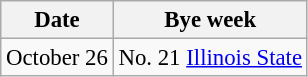<table class="wikitable" style="font-size:95%;">
<tr>
<th>Date</th>
<th>Bye week</th>
</tr>
<tr>
<td>October 26</td>
<td>No. 21 <a href='#'>Illinois State</a></td>
</tr>
</table>
